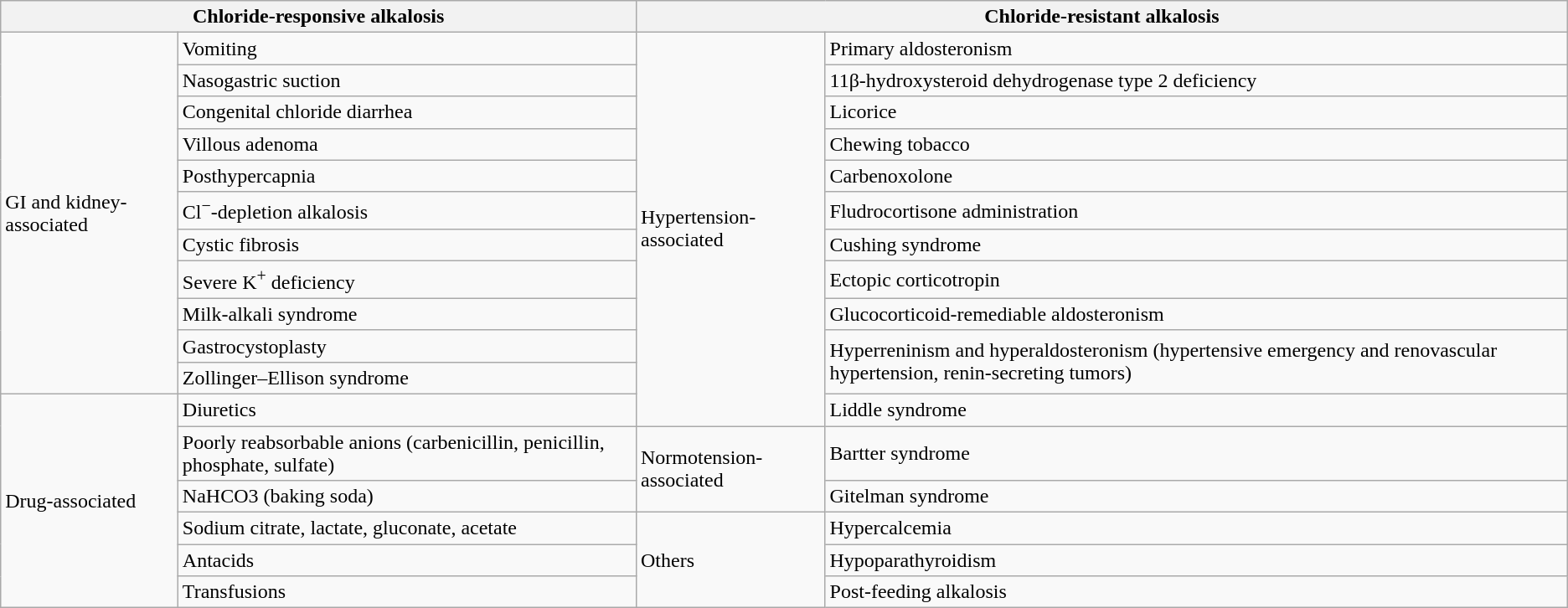<table class="wikitable">
<tr>
<th colspan="2"><strong>Chloride-responsive alkalosis</strong></th>
<th colspan="2"><strong>Chloride-resistant alkalosis</strong></th>
</tr>
<tr>
<td rowspan="11">GI and kidney-associated</td>
<td>Vomiting</td>
<td rowspan="12">Hypertension-associated</td>
<td>Primary aldosteronism</td>
</tr>
<tr>
<td>Nasogastric suction</td>
<td>11β-hydroxysteroid dehydrogenase type 2 deficiency</td>
</tr>
<tr>
<td>Congenital chloride diarrhea</td>
<td>Licorice</td>
</tr>
<tr>
<td>Villous adenoma</td>
<td>Chewing tobacco</td>
</tr>
<tr>
<td>Posthypercapnia</td>
<td>Carbenoxolone</td>
</tr>
<tr>
<td>Cl<sup>−</sup>-depletion alkalosis</td>
<td>Fludrocortisone administration</td>
</tr>
<tr>
<td>Cystic fibrosis</td>
<td>Cushing syndrome</td>
</tr>
<tr>
<td>Severe K<sup>+</sup> deficiency</td>
<td>Ectopic corticotropin</td>
</tr>
<tr>
<td>Milk-alkali syndrome</td>
<td>Glucocorticoid-remediable aldosteronism</td>
</tr>
<tr>
<td>Gastrocystoplasty</td>
<td rowspan="2">Hyperreninism and hyperaldosteronism (hypertensive emergency and renovascular hypertension, renin-secreting tumors)</td>
</tr>
<tr>
<td>Zollinger–Ellison syndrome</td>
</tr>
<tr>
<td rowspan="6">Drug-associated</td>
<td>Diuretics</td>
<td>Liddle syndrome</td>
</tr>
<tr>
<td>Poorly reabsorbable anions (carbenicillin, penicillin, phosphate, sulfate)</td>
<td rowspan="2">Normotension-associated</td>
<td>Bartter syndrome</td>
</tr>
<tr>
<td>NaHCO3 (baking soda)</td>
<td>Gitelman syndrome</td>
</tr>
<tr>
<td>Sodium citrate, lactate, gluconate, acetate</td>
<td rowspan="3">Others</td>
<td>Hypercalcemia</td>
</tr>
<tr>
<td>Antacids</td>
<td>Hypoparathyroidism</td>
</tr>
<tr>
<td>Transfusions</td>
<td>Post-feeding alkalosis</td>
</tr>
</table>
